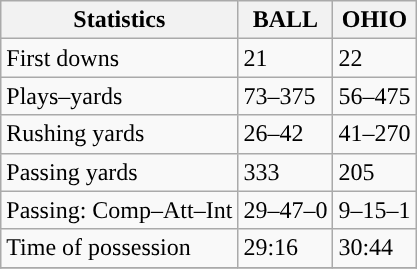<table class="wikitable" style="float: left;">
<tr>
<th>Statistics</th>
<th>BALL</th>
<th>OHIO</th>
</tr>
<tr>
<td>First downs</td>
<td>21</td>
<td>22</td>
</tr>
<tr>
<td>Plays–yards</td>
<td>73–375</td>
<td>56–475</td>
</tr>
<tr>
<td>Rushing yards</td>
<td>26–42</td>
<td>41–270</td>
</tr>
<tr>
<td>Passing yards</td>
<td>333</td>
<td>205</td>
</tr>
<tr>
<td>Passing: Comp–Att–Int</td>
<td>29–47–0</td>
<td>9–15–1</td>
</tr>
<tr>
<td>Time of possession</td>
<td>29:16</td>
<td>30:44</td>
</tr>
<tr>
</tr>
</table>
